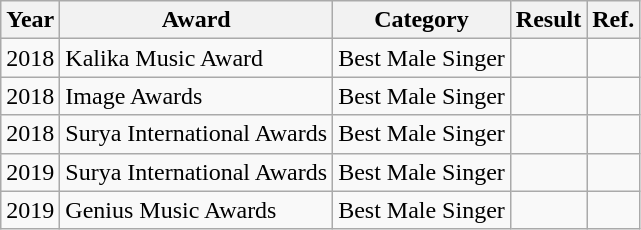<table class="wikitable sortable">
<tr>
<th>Year</th>
<th>Award</th>
<th>Category</th>
<th>Result</th>
<th>Ref.</th>
</tr>
<tr>
<td>2018</td>
<td>Kalika Music Award</td>
<td>Best Male Singer</td>
<td></td>
<td></td>
</tr>
<tr>
<td>2018</td>
<td>Image Awards</td>
<td>Best Male Singer</td>
<td></td>
<td></td>
</tr>
<tr>
<td>2018</td>
<td>Surya International Awards</td>
<td>Best Male Singer</td>
<td></td>
<td></td>
</tr>
<tr>
<td>2019</td>
<td>Surya International Awards</td>
<td>Best Male Singer</td>
<td></td>
<td></td>
</tr>
<tr>
<td>2019</td>
<td>Genius Music Awards</td>
<td>Best Male Singer</td>
<td></td>
<td></td>
</tr>
</table>
